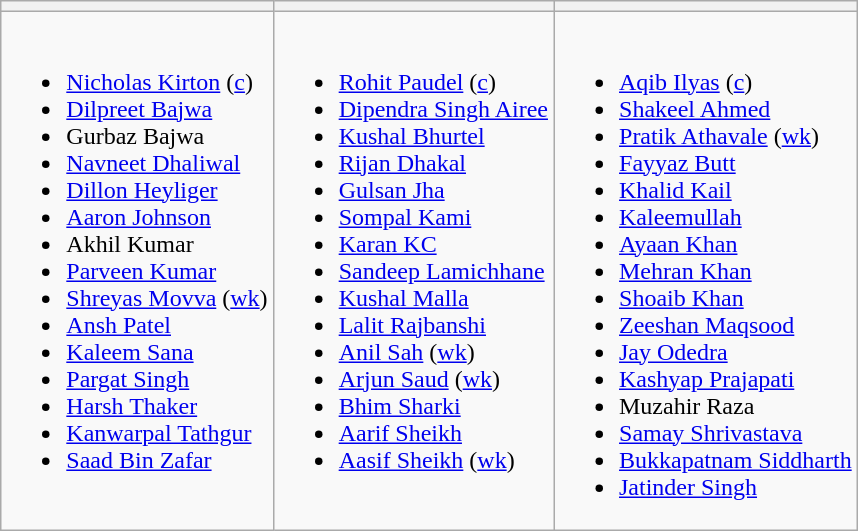<table class="wikitable" style="text-align:left; margin:auto">
<tr>
<th></th>
<th></th>
<th></th>
</tr>
<tr style="vertical-align:top">
<td><br><ul><li><a href='#'>Nicholas Kirton</a> (<a href='#'>c</a>)</li><li><a href='#'>Dilpreet Bajwa</a></li><li>Gurbaz Bajwa</li><li><a href='#'>Navneet Dhaliwal</a></li><li><a href='#'>Dillon Heyliger</a></li><li><a href='#'>Aaron Johnson</a></li><li>Akhil Kumar</li><li><a href='#'>Parveen Kumar</a></li><li><a href='#'>Shreyas Movva</a> (<a href='#'>wk</a>)</li><li><a href='#'>Ansh Patel</a></li><li><a href='#'>Kaleem Sana</a></li><li><a href='#'>Pargat Singh</a></li><li><a href='#'>Harsh Thaker</a></li><li><a href='#'>Kanwarpal Tathgur</a></li><li><a href='#'>Saad Bin Zafar</a></li></ul></td>
<td><br><ul><li><a href='#'>Rohit Paudel</a> (<a href='#'>c</a>)</li><li><a href='#'>Dipendra Singh Airee</a></li><li><a href='#'>Kushal Bhurtel</a></li><li><a href='#'>Rijan Dhakal</a></li><li><a href='#'>Gulsan Jha</a></li><li><a href='#'>Sompal Kami</a></li><li><a href='#'>Karan KC</a></li><li><a href='#'>Sandeep Lamichhane</a></li><li><a href='#'>Kushal Malla</a></li><li><a href='#'>Lalit Rajbanshi</a></li><li><a href='#'>Anil Sah</a> (<a href='#'>wk</a>)</li><li><a href='#'>Arjun Saud</a> (<a href='#'>wk</a>)</li><li><a href='#'>Bhim Sharki</a></li><li><a href='#'>Aarif Sheikh</a></li><li><a href='#'>Aasif Sheikh</a> (<a href='#'>wk</a>)</li></ul></td>
<td><br><ul><li><a href='#'>Aqib Ilyas</a> (<a href='#'>c</a>)</li><li><a href='#'>Shakeel Ahmed</a></li><li><a href='#'>Pratik Athavale</a> (<a href='#'>wk</a>)</li><li><a href='#'>Fayyaz Butt</a></li><li><a href='#'>Khalid Kail</a></li><li><a href='#'>Kaleemullah</a></li><li><a href='#'>Ayaan Khan</a></li><li><a href='#'>Mehran Khan</a></li><li><a href='#'>Shoaib Khan</a></li><li><a href='#'>Zeeshan Maqsood</a></li><li><a href='#'>Jay Odedra</a></li><li><a href='#'>Kashyap Prajapati</a></li><li>Muzahir Raza</li><li><a href='#'>Samay Shrivastava</a></li><li><a href='#'>Bukkapatnam Siddharth</a></li><li><a href='#'>Jatinder Singh</a></li></ul></td>
</tr>
</table>
